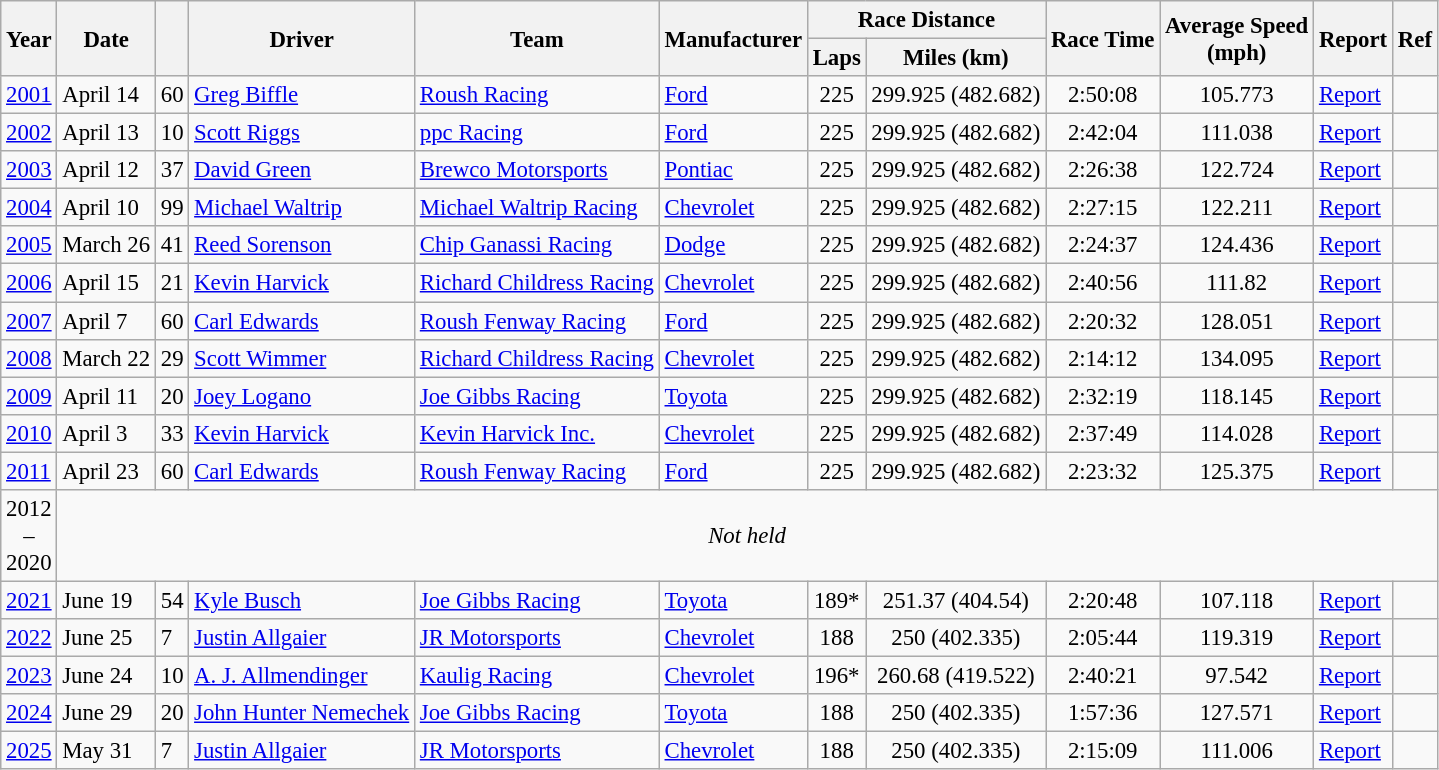<table class="wikitable" style="font-size: 95%;">
<tr>
<th rowspan="2">Year</th>
<th rowspan="2">Date</th>
<th rowspan="2"></th>
<th rowspan="2">Driver</th>
<th rowspan="2">Team</th>
<th rowspan="2">Manufacturer</th>
<th colspan="2">Race Distance</th>
<th rowspan="2">Race Time</th>
<th rowspan="2">Average Speed<br>(mph)</th>
<th rowspan="2">Report</th>
<th rowspan="2">Ref</th>
</tr>
<tr>
<th>Laps</th>
<th>Miles (km)</th>
</tr>
<tr>
<td><a href='#'>2001</a></td>
<td>April 14</td>
<td>60</td>
<td><a href='#'>Greg Biffle</a></td>
<td><a href='#'>Roush Racing</a></td>
<td><a href='#'>Ford</a></td>
<td align="center">225</td>
<td align="center">299.925 (482.682)</td>
<td align="center">2:50:08</td>
<td align="center">105.773</td>
<td><a href='#'>Report</a></td>
<td align="center"></td>
</tr>
<tr>
<td><a href='#'>2002</a></td>
<td>April 13</td>
<td>10</td>
<td><a href='#'>Scott Riggs</a></td>
<td><a href='#'>ppc Racing</a></td>
<td><a href='#'>Ford</a></td>
<td align="center">225</td>
<td align="center">299.925 (482.682)</td>
<td align="center">2:42:04</td>
<td align="center">111.038</td>
<td><a href='#'>Report</a></td>
<td align="center"></td>
</tr>
<tr>
<td><a href='#'>2003</a></td>
<td>April 12</td>
<td>37</td>
<td><a href='#'>David Green</a></td>
<td><a href='#'>Brewco Motorsports</a></td>
<td><a href='#'>Pontiac</a></td>
<td align="center">225</td>
<td align="center">299.925 (482.682)</td>
<td align="center">2:26:38</td>
<td align="center">122.724</td>
<td><a href='#'>Report</a></td>
<td align="center"></td>
</tr>
<tr>
<td><a href='#'>2004</a></td>
<td>April 10</td>
<td>99</td>
<td><a href='#'>Michael Waltrip</a></td>
<td><a href='#'>Michael Waltrip Racing</a></td>
<td><a href='#'>Chevrolet</a></td>
<td align="center">225</td>
<td align="center">299.925 (482.682)</td>
<td align="center">2:27:15</td>
<td align="center">122.211</td>
<td><a href='#'>Report</a></td>
<td align="center"></td>
</tr>
<tr>
<td><a href='#'>2005</a></td>
<td>March 26</td>
<td>41</td>
<td><a href='#'>Reed Sorenson</a></td>
<td><a href='#'>Chip Ganassi Racing</a></td>
<td><a href='#'>Dodge</a></td>
<td align="center">225</td>
<td align="center">299.925 (482.682)</td>
<td align="center">2:24:37</td>
<td align="center">124.436</td>
<td><a href='#'>Report</a></td>
<td align="center"></td>
</tr>
<tr>
<td><a href='#'>2006</a></td>
<td>April 15</td>
<td>21</td>
<td><a href='#'>Kevin Harvick</a></td>
<td><a href='#'>Richard Childress Racing</a></td>
<td><a href='#'>Chevrolet</a></td>
<td align="center">225</td>
<td align="center">299.925 (482.682)</td>
<td align="center">2:40:56</td>
<td align="center">111.82</td>
<td><a href='#'>Report</a></td>
<td align="center"></td>
</tr>
<tr>
<td><a href='#'>2007</a></td>
<td>April 7</td>
<td>60</td>
<td><a href='#'>Carl Edwards</a></td>
<td><a href='#'>Roush Fenway Racing</a></td>
<td><a href='#'>Ford</a></td>
<td align="center">225</td>
<td align="center">299.925 (482.682)</td>
<td align="center">2:20:32</td>
<td align="center">128.051</td>
<td><a href='#'>Report</a></td>
<td align="center"></td>
</tr>
<tr>
<td><a href='#'>2008</a></td>
<td>March 22</td>
<td>29</td>
<td><a href='#'>Scott Wimmer</a></td>
<td><a href='#'>Richard Childress Racing</a></td>
<td><a href='#'>Chevrolet</a></td>
<td align="center">225</td>
<td align="center">299.925 (482.682)</td>
<td align="center">2:14:12</td>
<td align="center">134.095</td>
<td><a href='#'>Report</a></td>
<td align="center"></td>
</tr>
<tr>
<td><a href='#'>2009</a></td>
<td>April 11</td>
<td>20</td>
<td><a href='#'>Joey Logano</a></td>
<td><a href='#'>Joe Gibbs Racing</a></td>
<td><a href='#'>Toyota</a></td>
<td align="center">225</td>
<td align="center">299.925 (482.682)</td>
<td align="center">2:32:19</td>
<td align="center">118.145</td>
<td><a href='#'>Report</a></td>
<td align="center"></td>
</tr>
<tr>
<td><a href='#'>2010</a></td>
<td>April 3</td>
<td>33</td>
<td><a href='#'>Kevin Harvick</a></td>
<td><a href='#'>Kevin Harvick Inc.</a></td>
<td><a href='#'>Chevrolet</a></td>
<td align="center">225</td>
<td align="center">299.925 (482.682)</td>
<td align="center">2:37:49</td>
<td align="center">114.028</td>
<td><a href='#'>Report</a></td>
<td align="center"></td>
</tr>
<tr>
<td><a href='#'>2011</a></td>
<td>April 23</td>
<td>60</td>
<td><a href='#'>Carl Edwards</a></td>
<td><a href='#'>Roush Fenway Racing</a></td>
<td><a href='#'>Ford</a></td>
<td align="center">225</td>
<td align="center">299.925 (482.682)</td>
<td align="center">2:23:32</td>
<td align="center">125.375</td>
<td><a href='#'>Report</a></td>
<td align="center"></td>
</tr>
<tr>
<td align=center>2012<br>–<br>2020</td>
<td colspan=11 align=center><em>Not held</em></td>
</tr>
<tr>
<td><a href='#'>2021</a></td>
<td>June 19</td>
<td>54</td>
<td><a href='#'>Kyle Busch</a></td>
<td><a href='#'>Joe Gibbs Racing</a></td>
<td><a href='#'>Toyota</a></td>
<td align="center">189*</td>
<td align="center">251.37 (404.54)</td>
<td align="center">2:20:48</td>
<td align="center">107.118</td>
<td><a href='#'>Report</a></td>
<td align="center"></td>
</tr>
<tr>
<td><a href='#'>2022</a></td>
<td>June 25</td>
<td>7</td>
<td><a href='#'>Justin Allgaier</a></td>
<td><a href='#'>JR Motorsports</a></td>
<td><a href='#'>Chevrolet</a></td>
<td align="center">188</td>
<td align="center">250 (402.335)</td>
<td align="center">2:05:44</td>
<td align="center">119.319</td>
<td><a href='#'>Report</a></td>
<td align="center"></td>
</tr>
<tr>
<td><a href='#'>2023</a></td>
<td>June 24</td>
<td>10</td>
<td><a href='#'>A. J. Allmendinger</a></td>
<td><a href='#'>Kaulig Racing</a></td>
<td><a href='#'>Chevrolet</a></td>
<td align="center">196*</td>
<td align="center">260.68 (419.522)</td>
<td align="center">2:40:21</td>
<td align="center">97.542</td>
<td><a href='#'>Report</a></td>
<td align="center"></td>
</tr>
<tr>
<td><a href='#'>2024</a></td>
<td>June 29</td>
<td>20</td>
<td><a href='#'>John Hunter Nemechek</a></td>
<td><a href='#'>Joe Gibbs Racing</a></td>
<td><a href='#'>Toyota</a></td>
<td align="center">188</td>
<td align="center">250 (402.335)</td>
<td align="center">1:57:36</td>
<td align="center">127.571</td>
<td><a href='#'>Report</a></td>
<td align="center"></td>
</tr>
<tr>
<td><a href='#'>2025</a></td>
<td>May 31</td>
<td>7</td>
<td><a href='#'>Justin Allgaier</a></td>
<td><a href='#'>JR Motorsports</a></td>
<td><a href='#'>Chevrolet</a></td>
<td align="center">188</td>
<td align="center">250 (402.335)</td>
<td align="center">2:15:09</td>
<td align="center">111.006</td>
<td><a href='#'>Report</a></td>
<td align="center"></td>
</tr>
</table>
